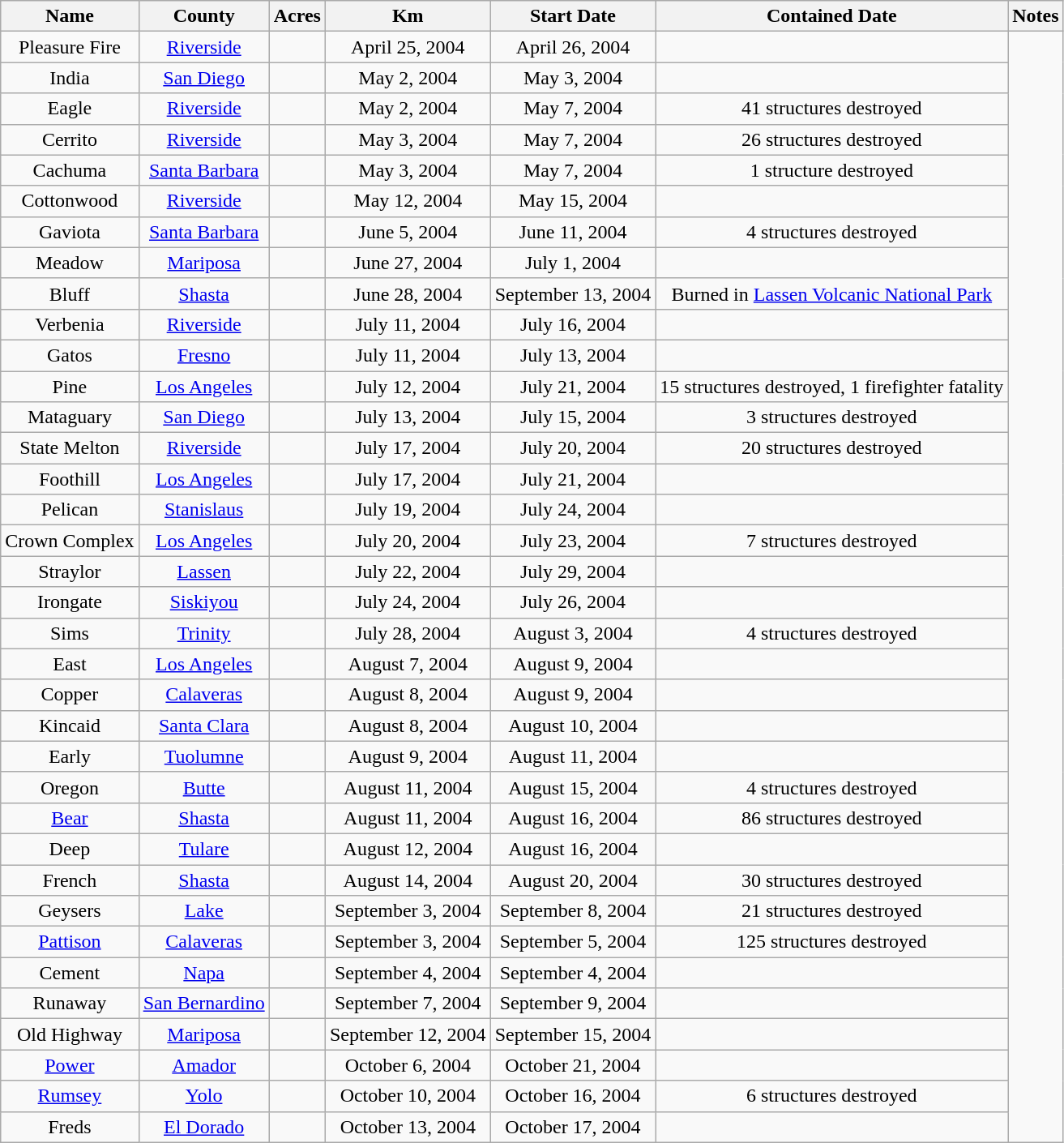<table class="wikitable sortable" style="text-align:center;">
<tr>
<th>Name</th>
<th>County</th>
<th>Acres</th>
<th>Km</th>
<th>Start Date</th>
<th>Contained Date</th>
<th>Notes</th>
</tr>
<tr>
<td>Pleasure Fire</td>
<td><a href='#'>Riverside</a></td>
<td></td>
<td>April 25, 2004</td>
<td>April 26, 2004</td>
<td></td>
</tr>
<tr>
<td>India</td>
<td><a href='#'>San Diego</a></td>
<td></td>
<td>May 2, 2004</td>
<td>May 3, 2004</td>
<td></td>
</tr>
<tr>
<td>Eagle</td>
<td><a href='#'>Riverside</a></td>
<td></td>
<td>May 2, 2004</td>
<td>May 7, 2004</td>
<td>41 structures destroyed</td>
</tr>
<tr>
<td>Cerrito</td>
<td><a href='#'>Riverside</a></td>
<td></td>
<td>May 3, 2004</td>
<td>May 7, 2004</td>
<td>26 structures destroyed</td>
</tr>
<tr>
<td>Cachuma</td>
<td><a href='#'>Santa Barbara</a></td>
<td></td>
<td>May 3, 2004</td>
<td>May 7, 2004</td>
<td>1 structure destroyed</td>
</tr>
<tr>
<td>Cottonwood</td>
<td><a href='#'>Riverside</a></td>
<td></td>
<td>May 12, 2004</td>
<td>May 15, 2004</td>
<td></td>
</tr>
<tr>
<td>Gaviota</td>
<td><a href='#'>Santa Barbara</a></td>
<td></td>
<td>June 5, 2004</td>
<td>June 11, 2004</td>
<td>4 structures destroyed</td>
</tr>
<tr>
<td>Meadow</td>
<td><a href='#'>Mariposa</a></td>
<td></td>
<td>June 27, 2004</td>
<td>July 1, 2004</td>
<td></td>
</tr>
<tr>
<td>Bluff</td>
<td><a href='#'>Shasta</a></td>
<td></td>
<td>June 28, 2004</td>
<td>September 13, 2004</td>
<td>Burned in <a href='#'>Lassen Volcanic National Park</a></td>
</tr>
<tr>
<td>Verbenia</td>
<td><a href='#'>Riverside</a></td>
<td></td>
<td>July 11, 2004</td>
<td>July 16, 2004</td>
<td></td>
</tr>
<tr>
<td>Gatos</td>
<td><a href='#'>Fresno</a></td>
<td></td>
<td>July 11, 2004</td>
<td>July 13, 2004</td>
<td></td>
</tr>
<tr>
<td>Pine</td>
<td><a href='#'>Los Angeles</a></td>
<td></td>
<td>July 12, 2004</td>
<td>July 21, 2004</td>
<td>15 structures destroyed, 1 firefighter fatality</td>
</tr>
<tr>
<td>Mataguary</td>
<td><a href='#'>San Diego</a></td>
<td></td>
<td>July 13, 2004</td>
<td>July 15, 2004</td>
<td>3 structures destroyed</td>
</tr>
<tr>
<td>State Melton</td>
<td><a href='#'>Riverside</a></td>
<td></td>
<td>July 17, 2004</td>
<td>July 20, 2004</td>
<td>20 structures destroyed</td>
</tr>
<tr>
<td>Foothill</td>
<td><a href='#'>Los Angeles</a></td>
<td></td>
<td>July 17, 2004</td>
<td>July 21, 2004</td>
<td></td>
</tr>
<tr>
<td>Pelican</td>
<td><a href='#'>Stanislaus</a></td>
<td></td>
<td>July 19, 2004</td>
<td>July 24, 2004</td>
<td></td>
</tr>
<tr>
<td>Crown Complex</td>
<td><a href='#'>Los Angeles</a></td>
<td></td>
<td>July 20, 2004</td>
<td>July 23, 2004</td>
<td>7 structures destroyed</td>
</tr>
<tr>
<td>Straylor</td>
<td><a href='#'>Lassen</a></td>
<td></td>
<td>July 22, 2004</td>
<td>July 29, 2004</td>
<td></td>
</tr>
<tr>
<td>Irongate</td>
<td><a href='#'>Siskiyou</a></td>
<td></td>
<td>July 24, 2004</td>
<td>July 26, 2004</td>
<td></td>
</tr>
<tr>
<td>Sims</td>
<td><a href='#'>Trinity</a></td>
<td></td>
<td>July 28, 2004</td>
<td>August 3, 2004</td>
<td>4 structures destroyed</td>
</tr>
<tr>
<td>East</td>
<td><a href='#'>Los Angeles</a></td>
<td></td>
<td>August 7, 2004</td>
<td>August 9, 2004</td>
<td></td>
</tr>
<tr>
<td>Copper</td>
<td><a href='#'>Calaveras</a></td>
<td></td>
<td>August 8, 2004</td>
<td>August 9, 2004</td>
<td></td>
</tr>
<tr>
<td>Kincaid</td>
<td><a href='#'>Santa Clara</a></td>
<td></td>
<td>August 8, 2004</td>
<td>August 10, 2004</td>
<td></td>
</tr>
<tr>
<td>Early</td>
<td><a href='#'>Tuolumne</a></td>
<td></td>
<td>August 9, 2004</td>
<td>August 11, 2004</td>
<td></td>
</tr>
<tr>
<td>Oregon</td>
<td><a href='#'>Butte</a></td>
<td></td>
<td>August 11, 2004</td>
<td>August 15, 2004</td>
<td>4 structures destroyed</td>
</tr>
<tr>
<td><a href='#'>Bear</a></td>
<td><a href='#'>Shasta</a></td>
<td></td>
<td>August 11, 2004</td>
<td>August 16, 2004</td>
<td>86 structures destroyed</td>
</tr>
<tr>
<td>Deep</td>
<td><a href='#'>Tulare</a></td>
<td></td>
<td>August 12, 2004</td>
<td>August 16, 2004</td>
<td></td>
</tr>
<tr>
<td>French</td>
<td><a href='#'>Shasta</a></td>
<td></td>
<td>August 14, 2004</td>
<td>August 20, 2004</td>
<td>30 structures destroyed</td>
</tr>
<tr>
<td>Geysers</td>
<td><a href='#'>Lake</a></td>
<td></td>
<td>September 3, 2004</td>
<td>September 8, 2004</td>
<td>21 structures destroyed</td>
</tr>
<tr>
<td><a href='#'>Pattison</a></td>
<td><a href='#'>Calaveras</a></td>
<td></td>
<td>September 3, 2004</td>
<td>September 5, 2004</td>
<td>125 structures destroyed</td>
</tr>
<tr>
<td>Cement</td>
<td><a href='#'>Napa</a></td>
<td></td>
<td>September 4, 2004</td>
<td>September 4, 2004</td>
<td></td>
</tr>
<tr>
<td>Runaway</td>
<td><a href='#'>San Bernardino</a></td>
<td></td>
<td>September 7, 2004</td>
<td>September 9, 2004</td>
<td></td>
</tr>
<tr>
<td>Old Highway</td>
<td><a href='#'>Mariposa</a></td>
<td></td>
<td>September 12, 2004</td>
<td>September 15, 2004</td>
<td></td>
</tr>
<tr>
<td><a href='#'>Power</a></td>
<td><a href='#'>Amador</a></td>
<td></td>
<td>October 6, 2004</td>
<td>October 21, 2004</td>
<td></td>
</tr>
<tr>
<td><a href='#'>Rumsey</a></td>
<td><a href='#'>Yolo</a></td>
<td></td>
<td>October 10, 2004</td>
<td>October 16, 2004</td>
<td>6 structures destroyed</td>
</tr>
<tr>
<td>Freds</td>
<td><a href='#'>El Dorado</a></td>
<td></td>
<td>October 13, 2004</td>
<td>October 17, 2004</td>
<td></td>
</tr>
</table>
